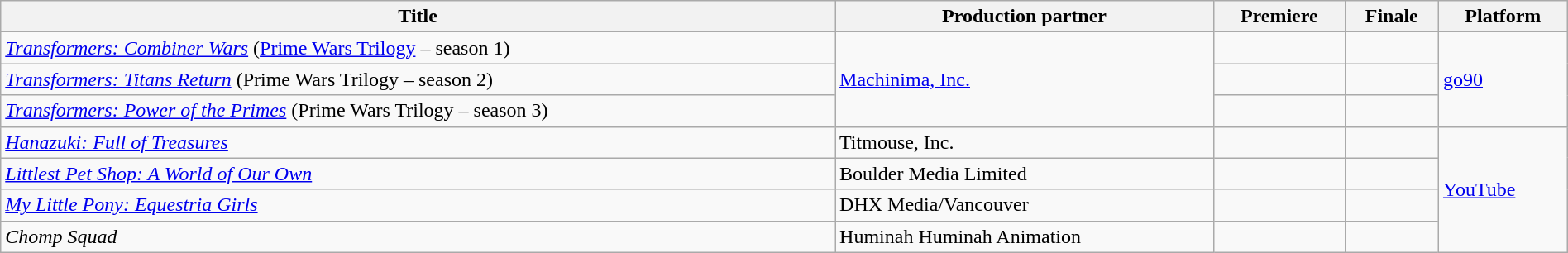<table class="wikitable" style="text-align:left" width=100%>
<tr>
<th>Title</th>
<th>Production partner</th>
<th>Premiere</th>
<th>Finale</th>
<th>Platform</th>
</tr>
<tr>
<td><em><a href='#'>Transformers: Combiner Wars</a></em> (<a href='#'>Prime Wars Trilogy</a> – season 1)</td>
<td rowspan="3"><a href='#'>Machinima, Inc.</a></td>
<td></td>
<td></td>
<td rowspan="3"><a href='#'>go90</a></td>
</tr>
<tr>
<td><em><a href='#'>Transformers: Titans Return</a></em> (Prime Wars Trilogy – season 2)</td>
<td></td>
<td></td>
</tr>
<tr>
<td><em><a href='#'>Transformers: Power of the Primes</a></em> (Prime Wars Trilogy – season 3)</td>
<td></td>
<td></td>
</tr>
<tr>
<td><em><a href='#'>Hanazuki: Full of Treasures</a></em></td>
<td>Titmouse, Inc.</td>
<td></td>
<td></td>
<td rowspan="4"><a href='#'>YouTube</a></td>
</tr>
<tr>
<td><em><a href='#'>Littlest Pet Shop: A World of Our Own</a></em></td>
<td>Boulder Media Limited</td>
<td></td>
<td></td>
</tr>
<tr>
<td><em><a href='#'>My Little Pony: Equestria Girls</a></em></td>
<td>DHX Media/Vancouver</td>
<td></td>
<td></td>
</tr>
<tr>
<td><em>Chomp Squad</em></td>
<td>Huminah Huminah Animation</td>
<td></td>
<td></td>
</tr>
</table>
